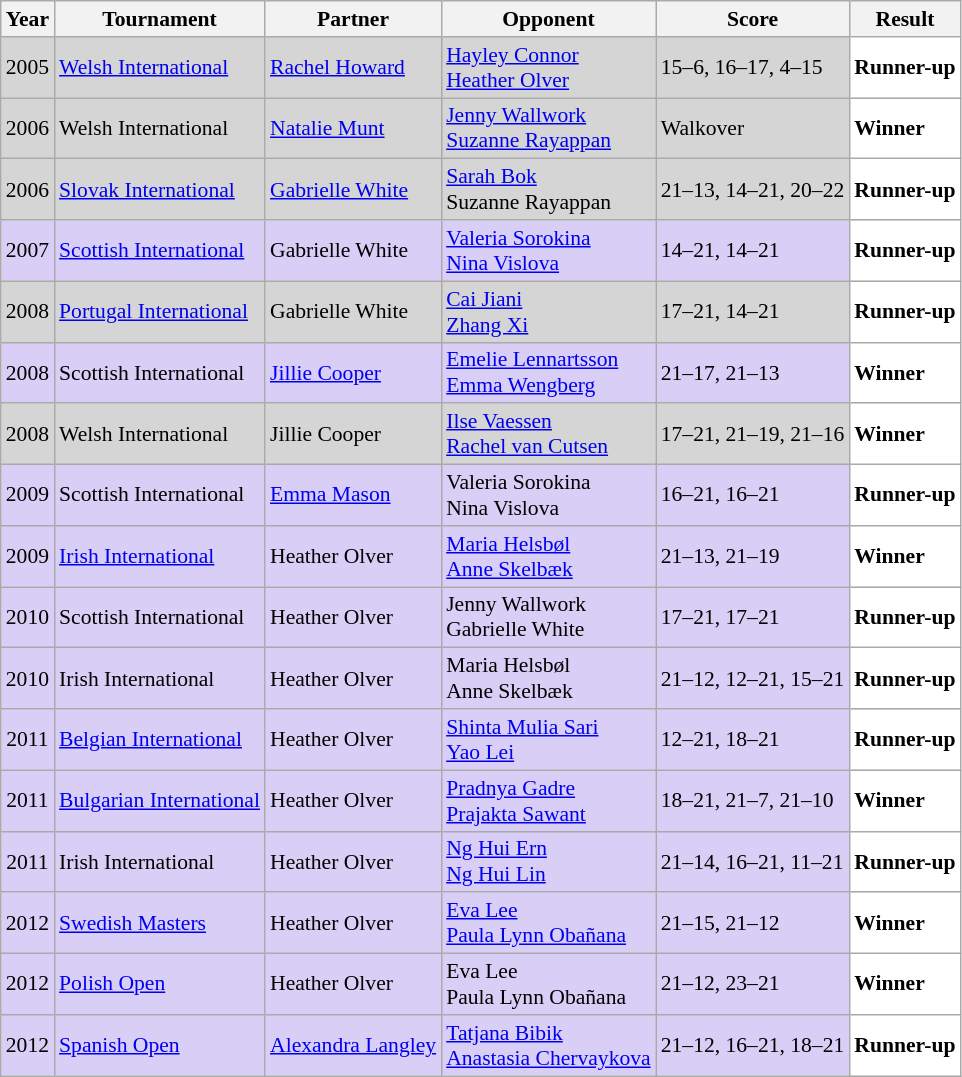<table class="sortable wikitable" style="font-size: 90%;">
<tr>
<th>Year</th>
<th>Tournament</th>
<th>Partner</th>
<th>Opponent</th>
<th>Score</th>
<th>Result</th>
</tr>
<tr style="background:#D5D5D5">
<td align="center">2005</td>
<td align="left"><a href='#'>Welsh International</a></td>
<td align="left"> <a href='#'>Rachel Howard</a></td>
<td align="left"> <a href='#'>Hayley Connor</a><br> <a href='#'>Heather Olver</a></td>
<td align="left">15–6, 16–17, 4–15</td>
<td style="text-align:left; background:white"> <strong>Runner-up</strong></td>
</tr>
<tr style="background:#D5D5D5">
<td align="center">2006</td>
<td align="left">Welsh International</td>
<td align="left"> <a href='#'>Natalie Munt</a></td>
<td align="left"> <a href='#'>Jenny Wallwork</a><br> <a href='#'>Suzanne Rayappan</a></td>
<td align="left">Walkover</td>
<td style="text-align:left; background:white"> <strong>Winner</strong></td>
</tr>
<tr style="background:#D5D5D5">
<td align="center">2006</td>
<td align="left"><a href='#'>Slovak International</a></td>
<td align="left"> <a href='#'>Gabrielle White</a></td>
<td align="left"> <a href='#'>Sarah Bok</a><br> Suzanne Rayappan</td>
<td align="left">21–13, 14–21, 20–22</td>
<td style="text-align:left; background:white"> <strong>Runner-up</strong></td>
</tr>
<tr style="background:#D8CEF6">
<td align="center">2007</td>
<td align="left"><a href='#'>Scottish International</a></td>
<td align="left"> Gabrielle White</td>
<td align="left"> <a href='#'>Valeria Sorokina</a><br> <a href='#'>Nina Vislova</a></td>
<td align="left">14–21, 14–21</td>
<td style="text-align:left; background:white"> <strong>Runner-up</strong></td>
</tr>
<tr style="background:#D5D5D5">
<td align="center">2008</td>
<td align="left"><a href='#'>Portugal International</a></td>
<td align="left"> Gabrielle White</td>
<td align="left"> <a href='#'>Cai Jiani</a><br> <a href='#'>Zhang Xi</a></td>
<td align="left">17–21, 14–21</td>
<td style="text-align:left; background:white"> <strong>Runner-up</strong></td>
</tr>
<tr style="background:#D8CEF6">
<td align="center">2008</td>
<td align="left">Scottish International</td>
<td align="left"> <a href='#'>Jillie Cooper</a></td>
<td align="left"> <a href='#'>Emelie Lennartsson</a><br> <a href='#'>Emma Wengberg</a></td>
<td align="left">21–17, 21–13</td>
<td style="text-align:left; background:white"> <strong>Winner</strong></td>
</tr>
<tr style="background:#D5D5D5">
<td align="center">2008</td>
<td align="left">Welsh International</td>
<td align="left"> Jillie Cooper</td>
<td align="left"> <a href='#'>Ilse Vaessen</a><br> <a href='#'>Rachel van Cutsen</a></td>
<td align="left">17–21, 21–19, 21–16</td>
<td style="text-align:left; background:white"> <strong>Winner</strong></td>
</tr>
<tr style="background:#D8CEF6">
<td align="center">2009</td>
<td align="left">Scottish International</td>
<td align="left"> <a href='#'>Emma Mason</a></td>
<td align="left"> Valeria Sorokina<br> Nina Vislova</td>
<td align="left">16–21, 16–21</td>
<td style="text-align:left; background:white"> <strong>Runner-up</strong></td>
</tr>
<tr style="background:#D8CEF6">
<td align="center">2009</td>
<td align="left"><a href='#'>Irish International</a></td>
<td align="left"> Heather Olver</td>
<td align="left"> <a href='#'>Maria Helsbøl</a><br> <a href='#'>Anne Skelbæk</a></td>
<td align="left">21–13, 21–19</td>
<td style="text-align:left; background:white"> <strong>Winner</strong></td>
</tr>
<tr style="background:#D8CEF6">
<td align="center">2010</td>
<td align="left">Scottish International</td>
<td align="left"> Heather Olver</td>
<td align="left"> Jenny Wallwork<br> Gabrielle White</td>
<td align="left">17–21, 17–21</td>
<td style="text-align:left; background:white"> <strong>Runner-up</strong></td>
</tr>
<tr style="background:#D8CEF6">
<td align="center">2010</td>
<td align="left">Irish International</td>
<td align="left"> Heather Olver</td>
<td align="left"> Maria Helsbøl<br> Anne Skelbæk</td>
<td align="left">21–12, 12–21, 15–21</td>
<td style="text-align:left; background:white"> <strong>Runner-up</strong></td>
</tr>
<tr style="background:#D8CEF6">
<td align="center">2011</td>
<td align="left"><a href='#'>Belgian International</a></td>
<td align="left"> Heather Olver</td>
<td align="left"> <a href='#'>Shinta Mulia Sari</a><br> <a href='#'>Yao Lei</a></td>
<td align="left">12–21, 18–21</td>
<td style="text-align:left; background:white"> <strong>Runner-up</strong></td>
</tr>
<tr style="background:#D8CEF6">
<td align="center">2011</td>
<td align="left"><a href='#'>Bulgarian International</a></td>
<td align="left"> Heather Olver</td>
<td align="left"> <a href='#'>Pradnya Gadre</a><br> <a href='#'>Prajakta Sawant</a></td>
<td align="left">18–21, 21–7, 21–10</td>
<td style="text-align:left; background:white"> <strong>Winner</strong></td>
</tr>
<tr style="background:#D8CEF6">
<td align="center">2011</td>
<td align="left">Irish International</td>
<td align="left"> Heather Olver</td>
<td align="left"> <a href='#'>Ng Hui Ern</a><br> <a href='#'>Ng Hui Lin</a></td>
<td align="left">21–14, 16–21, 11–21</td>
<td style="text-align:left; background:white"> <strong>Runner-up</strong></td>
</tr>
<tr style="background:#D8CEF6">
<td align="center">2012</td>
<td align="left"><a href='#'>Swedish Masters</a></td>
<td align="left"> Heather Olver</td>
<td align="left"> <a href='#'>Eva Lee</a><br> <a href='#'>Paula Lynn Obañana</a></td>
<td align="left">21–15, 21–12</td>
<td style="text-align:left; background:white"> <strong>Winner</strong></td>
</tr>
<tr style="background:#D8CEF6">
<td align="center">2012</td>
<td align="left"><a href='#'>Polish Open</a></td>
<td align="left"> Heather Olver</td>
<td align="left"> Eva Lee<br> Paula Lynn Obañana</td>
<td align="left">21–12, 23–21</td>
<td style="text-align:left; background:white"> <strong>Winner</strong></td>
</tr>
<tr style="background:#D8CEF6">
<td align="center">2012</td>
<td align="left"><a href='#'>Spanish Open</a></td>
<td align="left"> <a href='#'>Alexandra Langley</a></td>
<td align="left"> <a href='#'>Tatjana Bibik</a><br> <a href='#'>Anastasia Chervaykova</a></td>
<td align="left">21–12, 16–21, 18–21</td>
<td style="text-align:left; background:white"> <strong>Runner-up</strong></td>
</tr>
</table>
